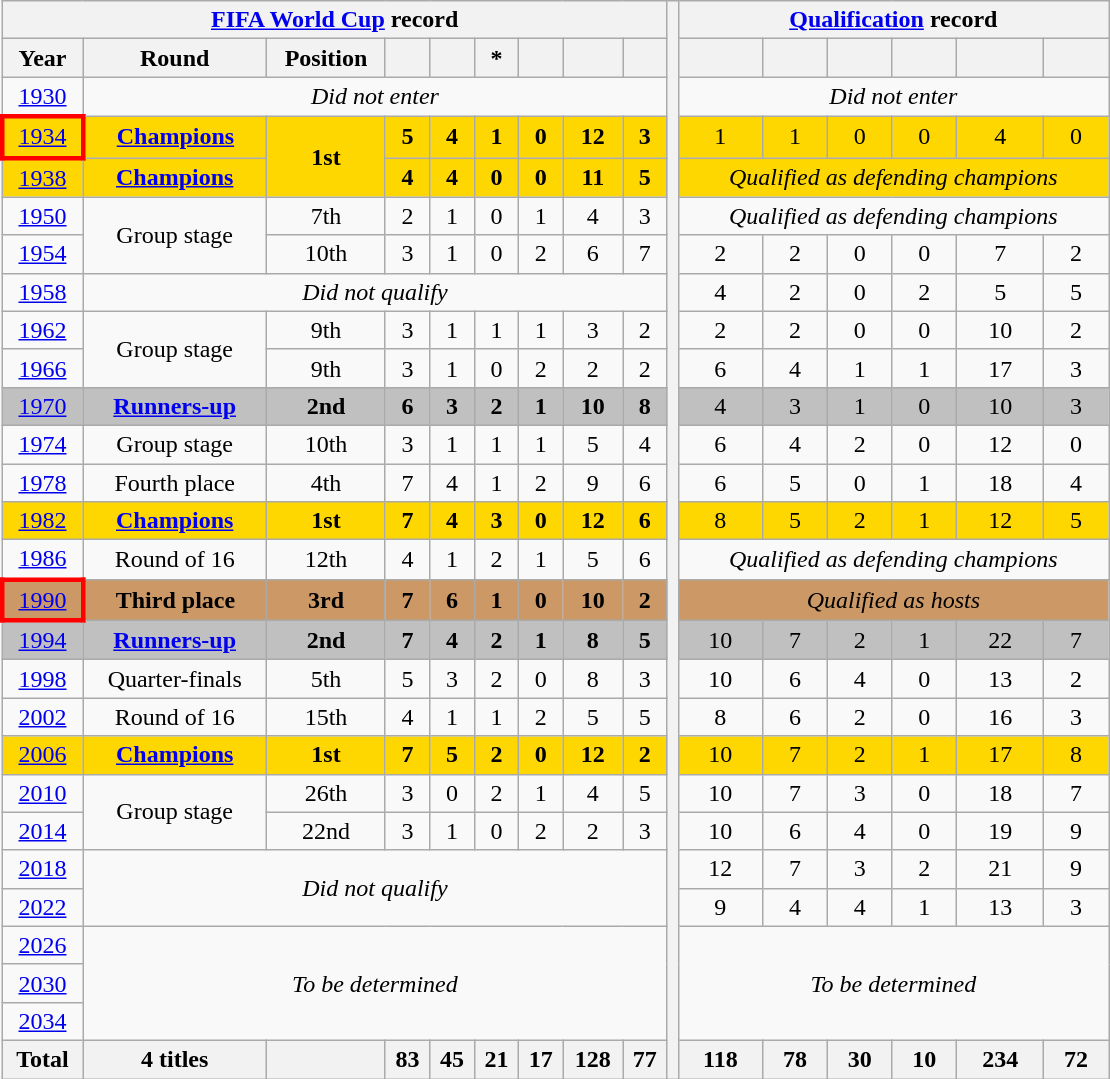<table class="wikitable" style="text-align:center">
<tr>
<th colspan=9><a href='#'>FIFA World Cup</a> record</th>
<th style="width:1%" rowspan=28></th>
<th colspan=6><a href='#'>Qualification</a> record</th>
</tr>
<tr>
<th>Year</th>
<th>Round</th>
<th>Position</th>
<th></th>
<th></th>
<th>*</th>
<th></th>
<th></th>
<th></th>
<th></th>
<th></th>
<th></th>
<th></th>
<th></th>
<th></th>
</tr>
<tr>
<td> <a href='#'>1930</a></td>
<td colspan=8><em>Did not enter</em></td>
<td colspan=6><em>Did not enter</em></td>
</tr>
<tr style="background:gold">
<td style="border:3px solid red"> <a href='#'>1934</a></td>
<td><strong><a href='#'>Champions</a></strong></td>
<td rowspan="2"><strong>1st</strong></td>
<td><strong>5</strong></td>
<td><strong>4</strong></td>
<td><strong>1</strong></td>
<td><strong>0</strong></td>
<td><strong>12</strong></td>
<td><strong>3</strong></td>
<td>1</td>
<td>1</td>
<td>0</td>
<td>0</td>
<td>4</td>
<td>0</td>
</tr>
<tr style="background:gold">
<td> <a href='#'>1938</a></td>
<td><strong><a href='#'>Champions</a></strong></td>
<td><strong>4</strong></td>
<td><strong>4</strong></td>
<td><strong>0</strong></td>
<td><strong>0</strong></td>
<td><strong>11</strong></td>
<td><strong>5</strong></td>
<td colspan=6><em>Qualified as defending champions</em></td>
</tr>
<tr>
<td> <a href='#'>1950</a></td>
<td rowspan=2>Group stage</td>
<td>7th</td>
<td>2</td>
<td>1</td>
<td>0</td>
<td>1</td>
<td>4</td>
<td>3</td>
<td colspan=6><em>Qualified as defending champions</em></td>
</tr>
<tr>
<td> <a href='#'>1954</a></td>
<td>10th</td>
<td>3</td>
<td>1</td>
<td>0</td>
<td>2</td>
<td>6</td>
<td>7</td>
<td>2</td>
<td>2</td>
<td>0</td>
<td>0</td>
<td>7</td>
<td>2</td>
</tr>
<tr>
<td> <a href='#'>1958</a></td>
<td colspan=8><em>Did not qualify</em></td>
<td>4</td>
<td>2</td>
<td>0</td>
<td>2</td>
<td>5</td>
<td>5</td>
</tr>
<tr>
<td> <a href='#'>1962</a></td>
<td rowspan=2>Group stage</td>
<td>9th</td>
<td>3</td>
<td>1</td>
<td>1</td>
<td>1</td>
<td>3</td>
<td>2</td>
<td>2</td>
<td>2</td>
<td>0</td>
<td>0</td>
<td>10</td>
<td>2</td>
</tr>
<tr>
<td> <a href='#'>1966</a></td>
<td>9th</td>
<td>3</td>
<td>1</td>
<td>0</td>
<td>2</td>
<td>2</td>
<td>2</td>
<td>6</td>
<td>4</td>
<td>1</td>
<td>1</td>
<td>17</td>
<td>3</td>
</tr>
<tr style="background:silver">
<td> <a href='#'>1970</a></td>
<td><strong><a href='#'>Runners-up</a></strong></td>
<td><strong>2nd</strong></td>
<td><strong>6</strong></td>
<td><strong>3</strong></td>
<td><strong>2</strong></td>
<td><strong>1</strong></td>
<td><strong>10</strong></td>
<td><strong>8</strong></td>
<td>4</td>
<td>3</td>
<td>1</td>
<td>0</td>
<td>10</td>
<td>3</td>
</tr>
<tr>
<td> <a href='#'>1974</a></td>
<td>Group stage</td>
<td>10th</td>
<td>3</td>
<td>1</td>
<td>1</td>
<td>1</td>
<td>5</td>
<td>4</td>
<td>6</td>
<td>4</td>
<td>2</td>
<td>0</td>
<td>12</td>
<td>0</td>
</tr>
<tr style="background:#">
<td> <a href='#'>1978</a></td>
<td>Fourth place</td>
<td>4th</td>
<td>7</td>
<td>4</td>
<td>1</td>
<td>2</td>
<td>9</td>
<td>6</td>
<td>6</td>
<td>5</td>
<td>0</td>
<td>1</td>
<td>18</td>
<td>4</td>
</tr>
<tr style="background:gold">
<td> <a href='#'>1982</a></td>
<td><strong><a href='#'>Champions</a></strong></td>
<td><strong>1st</strong></td>
<td><strong>7</strong></td>
<td><strong>4</strong></td>
<td><strong>3</strong></td>
<td><strong>0</strong></td>
<td><strong>12</strong></td>
<td><strong>6</strong></td>
<td>8</td>
<td>5</td>
<td>2</td>
<td>1</td>
<td>12</td>
<td>5</td>
</tr>
<tr>
<td> <a href='#'>1986</a></td>
<td>Round of 16</td>
<td>12th</td>
<td>4</td>
<td>1</td>
<td>2</td>
<td>1</td>
<td>5</td>
<td>6</td>
<td colspan=6><em>Qualified as defending champions</em></td>
</tr>
<tr style="background:#c96">
<td style="border:3px solid red"> <a href='#'>1990</a></td>
<td><strong>Third place</strong></td>
<td><strong>3rd</strong></td>
<td><strong>7</strong></td>
<td><strong>6</strong></td>
<td><strong>1</strong></td>
<td><strong>0</strong></td>
<td><strong>10</strong></td>
<td><strong>2</strong></td>
<td colspan=6><em>Qualified as hosts</em></td>
</tr>
<tr style="background:silver">
<td> <a href='#'>1994</a></td>
<td><strong><a href='#'>Runners-up</a></strong></td>
<td><strong>2nd</strong></td>
<td><strong>7</strong></td>
<td><strong>4</strong></td>
<td><strong>2</strong></td>
<td><strong>1</strong></td>
<td><strong>8</strong></td>
<td><strong>5</strong></td>
<td>10</td>
<td>7</td>
<td>2</td>
<td>1</td>
<td>22</td>
<td>7</td>
</tr>
<tr>
<td> <a href='#'>1998</a></td>
<td>Quarter-finals</td>
<td>5th</td>
<td>5</td>
<td>3</td>
<td>2</td>
<td>0</td>
<td>8</td>
<td>3</td>
<td>10</td>
<td>6</td>
<td>4</td>
<td>0</td>
<td>13</td>
<td>2</td>
</tr>
<tr>
<td>  <a href='#'>2002</a></td>
<td>Round of 16</td>
<td>15th</td>
<td>4</td>
<td>1</td>
<td>1</td>
<td>2</td>
<td>5</td>
<td>5</td>
<td>8</td>
<td>6</td>
<td>2</td>
<td>0</td>
<td>16</td>
<td>3</td>
</tr>
<tr style="background:gold">
<td> <a href='#'>2006</a></td>
<td><strong><a href='#'>Champions</a></strong></td>
<td><strong>1st</strong></td>
<td><strong>7</strong></td>
<td><strong>5</strong></td>
<td><strong>2</strong></td>
<td><strong>0</strong></td>
<td><strong>12</strong></td>
<td><strong>2</strong></td>
<td>10</td>
<td>7</td>
<td>2</td>
<td>1</td>
<td>17</td>
<td>8</td>
</tr>
<tr>
<td> <a href='#'>2010</a></td>
<td rowspan=2>Group stage</td>
<td>26th</td>
<td>3</td>
<td>0</td>
<td>2</td>
<td>1</td>
<td>4</td>
<td>5</td>
<td>10</td>
<td>7</td>
<td>3</td>
<td>0</td>
<td>18</td>
<td>7</td>
</tr>
<tr>
<td> <a href='#'>2014</a></td>
<td>22nd</td>
<td>3</td>
<td>1</td>
<td>0</td>
<td>2</td>
<td>2</td>
<td>3</td>
<td>10</td>
<td>6</td>
<td>4</td>
<td>0</td>
<td>19</td>
<td>9</td>
</tr>
<tr>
<td> <a href='#'>2018</a></td>
<td colspan=8 rowspan=2><em>Did not qualify</em></td>
<td>12</td>
<td>7</td>
<td>3</td>
<td>2</td>
<td>21</td>
<td>9</td>
</tr>
<tr>
<td> <a href='#'>2022</a></td>
<td>9</td>
<td>4</td>
<td>4</td>
<td>1</td>
<td>13</td>
<td>3</td>
</tr>
<tr>
<td>   <a href='#'>2026</a></td>
<td colspan=8 rowspan=3><em>To be determined</em></td>
<td colspan=8 rowspan=3><em>To be determined</em></td>
</tr>
<tr>
<td>   <a href='#'>2030</a></td>
</tr>
<tr>
<td> <a href='#'>2034</a></td>
</tr>
<tr>
<th>Total</th>
<th>4 titles</th>
<th></th>
<th>83</th>
<th>45</th>
<th>21</th>
<th>17</th>
<th>128</th>
<th>77</th>
<th>118</th>
<th>78</th>
<th>30</th>
<th>10</th>
<th>234</th>
<th>72</th>
</tr>
</table>
